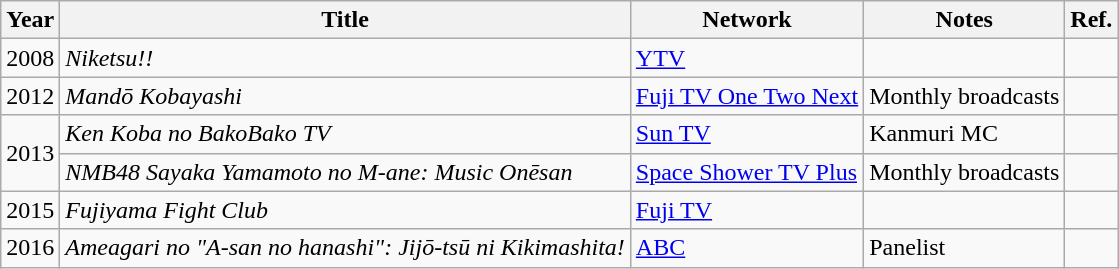<table class="wikitable">
<tr>
<th>Year</th>
<th>Title</th>
<th>Network</th>
<th>Notes</th>
<th>Ref.</th>
</tr>
<tr>
<td>2008</td>
<td><em>Niketsu!!</em></td>
<td><a href='#'>YTV</a></td>
<td></td>
<td></td>
</tr>
<tr>
<td>2012</td>
<td><em>Mandō Kobayashi</em></td>
<td><a href='#'>Fuji TV One Two Next</a></td>
<td>Monthly broadcasts</td>
<td></td>
</tr>
<tr>
<td rowspan="2">2013</td>
<td><em>Ken Koba no BakoBako TV</em></td>
<td><a href='#'>Sun TV</a></td>
<td>Kanmuri MC</td>
<td></td>
</tr>
<tr>
<td><em>NMB48 Sayaka Yamamoto no M-ane: Music Onēsan</em></td>
<td><a href='#'>Space Shower TV Plus</a></td>
<td>Monthly broadcasts</td>
<td></td>
</tr>
<tr>
<td>2015</td>
<td><em>Fujiyama Fight Club</em></td>
<td><a href='#'>Fuji TV</a></td>
<td></td>
<td></td>
</tr>
<tr>
<td>2016</td>
<td><em>Ameagari no "A-san no hanashi": Jijō-tsū ni Kikimashita!</em></td>
<td><a href='#'>ABC</a></td>
<td>Panelist</td>
<td></td>
</tr>
</table>
